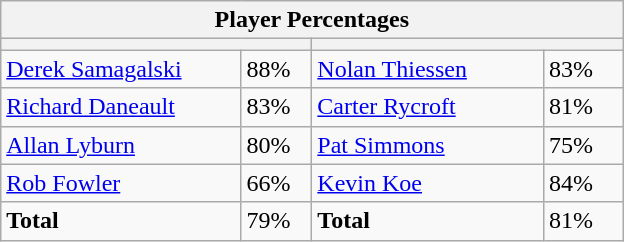<table class="wikitable">
<tr>
<th colspan=4 width=400>Player Percentages</th>
</tr>
<tr>
<th colspan=2 width=200></th>
<th colspan=2 width=200></th>
</tr>
<tr>
<td><a href='#'>Derek Samagalski</a></td>
<td>88%</td>
<td><a href='#'>Nolan Thiessen</a></td>
<td>83%</td>
</tr>
<tr>
<td><a href='#'>Richard Daneault</a></td>
<td>83%</td>
<td><a href='#'>Carter Rycroft</a></td>
<td>81%</td>
</tr>
<tr>
<td><a href='#'>Allan Lyburn</a></td>
<td>80%</td>
<td><a href='#'>Pat Simmons</a></td>
<td>75%</td>
</tr>
<tr>
<td><a href='#'>Rob Fowler</a></td>
<td>66%</td>
<td><a href='#'>Kevin Koe</a></td>
<td>84%</td>
</tr>
<tr>
<td><strong>Total</strong></td>
<td>79%</td>
<td><strong>Total</strong></td>
<td>81%</td>
</tr>
</table>
